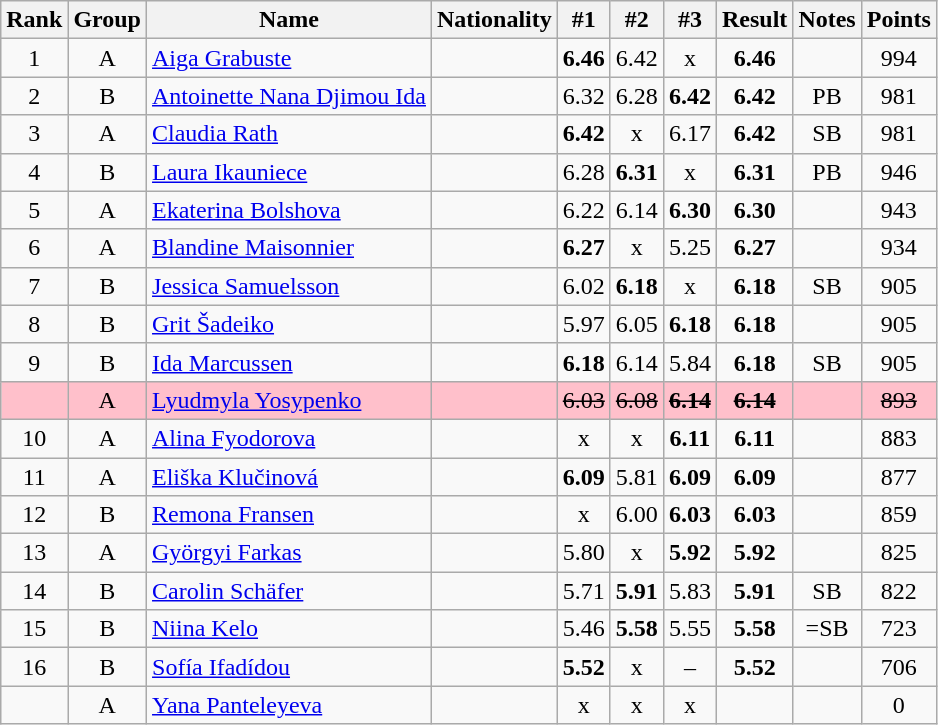<table class="wikitable sortable" style="text-align:center">
<tr>
<th>Rank</th>
<th>Group</th>
<th>Name</th>
<th>Nationality</th>
<th>#1</th>
<th>#2</th>
<th>#3</th>
<th>Result</th>
<th>Notes</th>
<th>Points</th>
</tr>
<tr>
<td>1</td>
<td>A</td>
<td align="left"><a href='#'>Aiga Grabuste</a></td>
<td align=left></td>
<td><strong>6.46</strong></td>
<td>6.42</td>
<td>x</td>
<td><strong>6.46</strong></td>
<td></td>
<td>994</td>
</tr>
<tr>
<td>2</td>
<td>B</td>
<td align="left"><a href='#'>Antoinette Nana Djimou Ida</a></td>
<td align=left></td>
<td>6.32</td>
<td>6.28</td>
<td><strong>6.42</strong></td>
<td><strong>6.42</strong></td>
<td>PB</td>
<td>981</td>
</tr>
<tr>
<td>3</td>
<td>A</td>
<td align="left"><a href='#'>Claudia Rath</a></td>
<td align=left></td>
<td><strong>6.42</strong></td>
<td>x</td>
<td>6.17</td>
<td><strong>6.42</strong></td>
<td>SB</td>
<td>981</td>
</tr>
<tr>
<td>4</td>
<td>B</td>
<td align="left"><a href='#'>Laura Ikauniece</a></td>
<td align=left></td>
<td>6.28</td>
<td><strong>6.31</strong></td>
<td>x</td>
<td><strong>6.31</strong></td>
<td>PB</td>
<td>946</td>
</tr>
<tr>
<td>5</td>
<td>A</td>
<td align="left"><a href='#'>Ekaterina Bolshova</a></td>
<td align=left></td>
<td>6.22</td>
<td>6.14</td>
<td><strong>6.30</strong></td>
<td><strong>6.30</strong></td>
<td></td>
<td>943</td>
</tr>
<tr>
<td>6</td>
<td>A</td>
<td align="left"><a href='#'>Blandine Maisonnier</a></td>
<td align=left></td>
<td><strong>6.27</strong></td>
<td>x</td>
<td>5.25</td>
<td><strong>6.27</strong></td>
<td></td>
<td>934</td>
</tr>
<tr>
<td>7</td>
<td>B</td>
<td align="left"><a href='#'>Jessica Samuelsson</a></td>
<td align=left></td>
<td>6.02</td>
<td><strong>6.18</strong></td>
<td>x</td>
<td><strong>6.18</strong></td>
<td>SB</td>
<td>905</td>
</tr>
<tr>
<td>8</td>
<td>B</td>
<td align="left"><a href='#'>Grit Šadeiko</a></td>
<td align=left></td>
<td>5.97</td>
<td>6.05</td>
<td><strong>6.18</strong></td>
<td><strong>6.18</strong></td>
<td></td>
<td>905</td>
</tr>
<tr>
<td>9</td>
<td>B</td>
<td align="left"><a href='#'>Ida Marcussen</a></td>
<td align=left></td>
<td><strong>6.18</strong></td>
<td>6.14</td>
<td>5.84</td>
<td><strong>6.18</strong></td>
<td>SB</td>
<td>905</td>
</tr>
<tr bgcolor=pink>
<td></td>
<td>A</td>
<td align="left"><a href='#'>Lyudmyla Yosypenko</a></td>
<td align=left></td>
<td><s>6.03</s></td>
<td><s>6.08</s></td>
<td><s><strong>6.14</strong></s></td>
<td><s><strong>6.14</strong></s></td>
<td></td>
<td><s>893</s></td>
</tr>
<tr>
<td>10</td>
<td>A</td>
<td align="left"><a href='#'>Alina Fyodorova</a></td>
<td align=left></td>
<td>x</td>
<td>x</td>
<td><strong>6.11</strong></td>
<td><strong>6.11</strong></td>
<td></td>
<td>883</td>
</tr>
<tr>
<td>11</td>
<td>A</td>
<td align="left"><a href='#'>Eliška Klučinová</a></td>
<td align=left></td>
<td><strong>6.09</strong></td>
<td>5.81</td>
<td><strong>6.09</strong></td>
<td><strong>6.09</strong></td>
<td></td>
<td>877</td>
</tr>
<tr>
<td>12</td>
<td>B</td>
<td align="left"><a href='#'>Remona Fransen</a></td>
<td align=left></td>
<td>x</td>
<td>6.00</td>
<td><strong>6.03</strong></td>
<td><strong>6.03</strong></td>
<td></td>
<td>859</td>
</tr>
<tr>
<td>13</td>
<td>A</td>
<td align="left"><a href='#'>Györgyi Farkas</a></td>
<td align=left></td>
<td>5.80</td>
<td>x</td>
<td><strong>5.92</strong></td>
<td><strong>5.92</strong></td>
<td></td>
<td>825</td>
</tr>
<tr>
<td>14</td>
<td>B</td>
<td align="left"><a href='#'>Carolin Schäfer</a></td>
<td align=left></td>
<td>5.71</td>
<td><strong>5.91</strong></td>
<td>5.83</td>
<td><strong>5.91</strong></td>
<td>SB</td>
<td>822</td>
</tr>
<tr>
<td>15</td>
<td>B</td>
<td align="left"><a href='#'>Niina Kelo</a></td>
<td align=left></td>
<td>5.46</td>
<td><strong>5.58</strong></td>
<td>5.55</td>
<td><strong>5.58</strong></td>
<td>=SB</td>
<td>723</td>
</tr>
<tr>
<td>16</td>
<td>B</td>
<td align="left"><a href='#'>Sofía Ifadídou</a></td>
<td align=left></td>
<td><strong>5.52</strong></td>
<td>x</td>
<td>–</td>
<td><strong>5.52</strong></td>
<td></td>
<td>706</td>
</tr>
<tr>
<td></td>
<td>A</td>
<td align="left"><a href='#'>Yana Panteleyeva</a></td>
<td align=left></td>
<td>x</td>
<td>x</td>
<td>x</td>
<td></td>
<td></td>
<td>0</td>
</tr>
</table>
